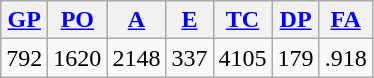<table class="wikitable">
<tr>
<th><a href='#'>GP</a></th>
<th><a href='#'>PO</a></th>
<th><a href='#'>A</a></th>
<th><a href='#'>E</a></th>
<th><a href='#'>TC</a></th>
<th><a href='#'>DP</a></th>
<th><a href='#'>FA</a></th>
</tr>
<tr align=center>
<td>792</td>
<td>1620</td>
<td>2148</td>
<td>337</td>
<td>4105</td>
<td>179</td>
<td>.918</td>
</tr>
</table>
